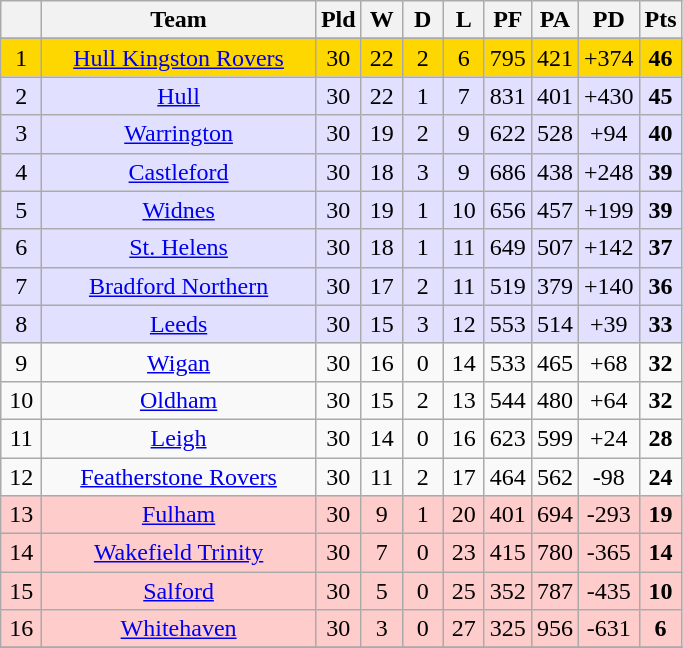<table class="wikitable" style="text-align:center;">
<tr>
<th width=20 abbr="Position"></th>
<th width=175>Team</th>
<th width=20 abbr="Played">Pld</th>
<th width=20 abbr="Won">W</th>
<th width=20 abbr="Drawn">D</th>
<th width=20 abbr="Lost">L</th>
<th width=20 abbr="Points for">PF</th>
<th width=20 abbr="Points against">PA</th>
<th width=20 abbr="Points difference">PD</th>
<th width=20 abbr="Points">Pts</th>
</tr>
<tr>
</tr>
<tr align=center style="background:#FFD700;">
<td>1</td>
<td style="text-align:center;"> <a href='#'>Hull Kingston Rovers</a></td>
<td>30</td>
<td>22</td>
<td>2</td>
<td>6</td>
<td>795</td>
<td>421</td>
<td>+374</td>
<td><strong>46</strong></td>
</tr>
<tr align=center style="background:#e1e1ff;">
<td>2</td>
<td style="text-align:center;"> <a href='#'>Hull</a></td>
<td>30</td>
<td>22</td>
<td>1</td>
<td>7</td>
<td>831</td>
<td>401</td>
<td>+430</td>
<td><strong>45</strong></td>
</tr>
<tr align=center style="background:#e1e1ff;">
<td>3</td>
<td style="text-align:center;"> <a href='#'>Warrington</a></td>
<td>30</td>
<td>19</td>
<td>2</td>
<td>9</td>
<td>622</td>
<td>528</td>
<td>+94</td>
<td><strong>40</strong></td>
</tr>
<tr align=center style="background:#e1e1ff;">
<td>4</td>
<td style="text-align:center;"> <a href='#'>Castleford</a></td>
<td>30</td>
<td>18</td>
<td>3</td>
<td>9</td>
<td>686</td>
<td>438</td>
<td>+248</td>
<td><strong>39</strong></td>
</tr>
<tr align=center style="background:#e1e1ff;">
<td>5</td>
<td style="text-align:center;"> <a href='#'>Widnes</a></td>
<td>30</td>
<td>19</td>
<td>1</td>
<td>10</td>
<td>656</td>
<td>457</td>
<td>+199</td>
<td><strong>39</strong></td>
</tr>
<tr align=center style="background:#e1e1ff;">
<td>6</td>
<td style="text-align:center;"> <a href='#'>St. Helens</a></td>
<td>30</td>
<td>18</td>
<td>1</td>
<td>11</td>
<td>649</td>
<td>507</td>
<td>+142</td>
<td><strong>37</strong></td>
</tr>
<tr align=center style="background:#e1e1ff;">
<td>7</td>
<td style="text-align:center;"> <a href='#'>Bradford Northern</a></td>
<td>30</td>
<td>17</td>
<td>2</td>
<td>11</td>
<td>519</td>
<td>379</td>
<td>+140</td>
<td><strong>36</strong></td>
</tr>
<tr align=center style="background:#e1e1ff;">
<td>8</td>
<td style="text-align:center;"> <a href='#'>Leeds</a></td>
<td>30</td>
<td>15</td>
<td>3</td>
<td>12</td>
<td>553</td>
<td>514</td>
<td>+39</td>
<td><strong>33</strong></td>
</tr>
<tr align=center style="background:">
<td>9</td>
<td style="text-align:center;"> <a href='#'>Wigan</a></td>
<td>30</td>
<td>16</td>
<td>0</td>
<td>14</td>
<td>533</td>
<td>465</td>
<td>+68</td>
<td><strong>32</strong></td>
</tr>
<tr align=center style="background:">
<td>10</td>
<td style="text-align:center;"> <a href='#'>Oldham</a></td>
<td>30</td>
<td>15</td>
<td>2</td>
<td>13</td>
<td>544</td>
<td>480</td>
<td>+64</td>
<td><strong>32</strong></td>
</tr>
<tr align=center style="background:">
<td>11</td>
<td style="text-align:center;"> <a href='#'>Leigh</a></td>
<td>30</td>
<td>14</td>
<td>0</td>
<td>16</td>
<td>623</td>
<td>599</td>
<td>+24</td>
<td><strong>28</strong></td>
</tr>
<tr align=center style="background:">
<td>12</td>
<td style="text-align:center;"> <a href='#'>Featherstone Rovers</a></td>
<td>30</td>
<td>11</td>
<td>2</td>
<td>17</td>
<td>464</td>
<td>562</td>
<td>-98</td>
<td><strong>24</strong></td>
</tr>
<tr align=center style="background:#FFCCCC">
<td>13</td>
<td style="text-align:center;"><a href='#'>Fulham</a></td>
<td>30</td>
<td>9</td>
<td>1</td>
<td>20</td>
<td>401</td>
<td>694</td>
<td>-293</td>
<td><strong>19</strong></td>
</tr>
<tr align=center style="background:#FFCCCC">
<td>14</td>
<td style="text-align:center;"> <a href='#'>Wakefield Trinity</a></td>
<td>30</td>
<td>7</td>
<td>0</td>
<td>23</td>
<td>415</td>
<td>780</td>
<td>-365</td>
<td><strong>14</strong></td>
</tr>
<tr align=center style="background:#FFCCCC">
<td>15</td>
<td style="text-align:center;"> <a href='#'>Salford</a></td>
<td>30</td>
<td>5</td>
<td>0</td>
<td>25</td>
<td>352</td>
<td>787</td>
<td>-435</td>
<td><strong>10</strong></td>
</tr>
<tr align=center style="background:#FFCCCC">
<td>16</td>
<td style="text-align:center;"> <a href='#'>Whitehaven</a></td>
<td>30</td>
<td>3</td>
<td>0</td>
<td>27</td>
<td>325</td>
<td>956</td>
<td>-631</td>
<td><strong>6</strong></td>
</tr>
<tr --->
</tr>
</table>
